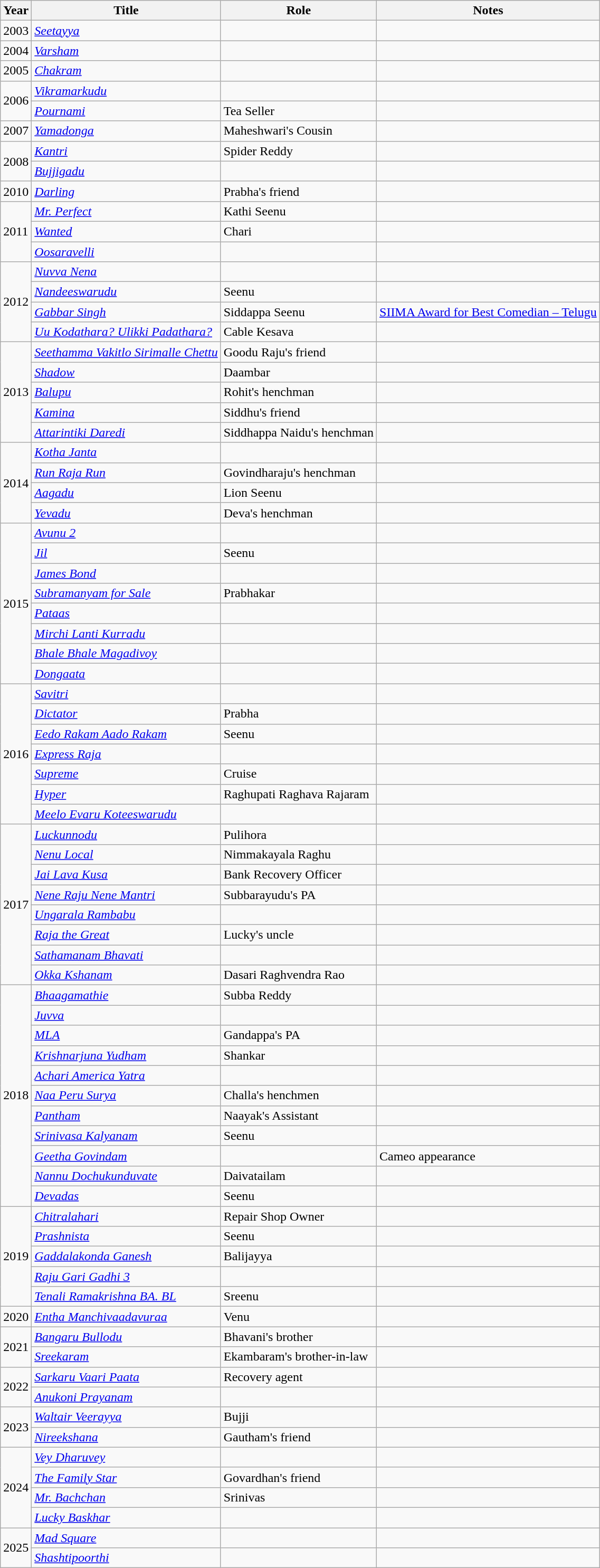<table class="wikitable sortable">
<tr>
<th>Year</th>
<th>Title</th>
<th>Role</th>
<th>Notes</th>
</tr>
<tr>
<td rowspan="1">2003</td>
<td><em><a href='#'>Seetayya</a></em></td>
<td></td>
<td></td>
</tr>
<tr>
<td rowspan="1">2004</td>
<td><em><a href='#'>Varsham</a></em></td>
<td></td>
<td></td>
</tr>
<tr>
<td>2005</td>
<td><em><a href='#'>Chakram</a></em></td>
<td></td>
<td></td>
</tr>
<tr>
<td rowspan="2">2006</td>
<td><em><a href='#'>Vikramarkudu</a></em></td>
<td></td>
<td></td>
</tr>
<tr>
<td><em><a href='#'>Pournami</a></em></td>
<td>Tea Seller</td>
<td></td>
</tr>
<tr>
<td rowspan="1">2007</td>
<td><em><a href='#'>Yamadonga</a></em></td>
<td>Maheshwari's Cousin</td>
<td></td>
</tr>
<tr>
<td rowspan="2">2008</td>
<td><em><a href='#'>Kantri</a></em></td>
<td>Spider Reddy</td>
<td></td>
</tr>
<tr>
<td><em><a href='#'>Bujjigadu</a></em></td>
<td></td>
<td></td>
</tr>
<tr>
<td rowspan="1">2010</td>
<td><em><a href='#'>Darling</a></em></td>
<td>Prabha's friend</td>
<td></td>
</tr>
<tr>
<td rowspan="3">2011</td>
<td><em><a href='#'>Mr. Perfect</a></em></td>
<td>Kathi Seenu</td>
<td></td>
</tr>
<tr>
<td><em><a href='#'>Wanted</a></em></td>
<td>Chari</td>
<td></td>
</tr>
<tr>
<td><em><a href='#'>Oosaravelli</a></em></td>
<td></td>
<td></td>
</tr>
<tr>
<td rowspan="4">2012</td>
<td><em><a href='#'>Nuvva Nena</a></em></td>
<td></td>
<td></td>
</tr>
<tr>
<td><em><a href='#'>Nandeeswarudu</a></em></td>
<td>Seenu</td>
<td></td>
</tr>
<tr>
<td><em><a href='#'>Gabbar Singh</a></em></td>
<td>Siddappa Seenu</td>
<td><a href='#'>SIIMA Award for Best Comedian – Telugu</a></td>
</tr>
<tr>
<td><em><a href='#'>Uu Kodathara? Ulikki Padathara?</a></em></td>
<td>Cable Kesava</td>
<td></td>
</tr>
<tr>
<td rowspan="5">2013</td>
<td><em><a href='#'>Seethamma Vakitlo Sirimalle Chettu</a></em></td>
<td>Goodu Raju's friend</td>
<td></td>
</tr>
<tr>
<td><em><a href='#'>Shadow</a></em></td>
<td>Daambar</td>
<td></td>
</tr>
<tr>
<td><em><a href='#'>Balupu</a></em></td>
<td>Rohit's henchman</td>
<td></td>
</tr>
<tr>
<td><em><a href='#'>Kamina</a></em></td>
<td>Siddhu's friend</td>
<td></td>
</tr>
<tr>
<td><em><a href='#'>Attarintiki Daredi</a></em></td>
<td>Siddhappa Naidu's henchman</td>
<td></td>
</tr>
<tr>
<td rowspan="4">2014</td>
<td><em><a href='#'>Kotha Janta</a></em></td>
<td></td>
<td></td>
</tr>
<tr>
<td><em><a href='#'>Run Raja Run</a></em></td>
<td>Govindharaju's henchman</td>
<td></td>
</tr>
<tr>
<td><em><a href='#'>Aagadu</a></em></td>
<td>Lion Seenu</td>
<td></td>
</tr>
<tr>
<td><em><a href='#'>Yevadu</a></em></td>
<td>Deva's henchman</td>
<td></td>
</tr>
<tr>
<td rowspan="8">2015</td>
<td><em><a href='#'>Avunu 2 </a></em></td>
<td></td>
<td></td>
</tr>
<tr>
<td><em><a href='#'>Jil</a></em></td>
<td>Seenu</td>
<td></td>
</tr>
<tr>
<td><a href='#'><em>James Bond</em></a></td>
<td></td>
<td></td>
</tr>
<tr>
<td><em><a href='#'>Subramanyam for Sale</a></em></td>
<td>Prabhakar</td>
<td></td>
</tr>
<tr>
<td><em><a href='#'>Pataas</a></em></td>
<td></td>
<td></td>
</tr>
<tr>
<td><em><a href='#'>Mirchi Lanti Kurradu</a></em></td>
<td></td>
<td></td>
</tr>
<tr>
<td><em><a href='#'>Bhale Bhale Magadivoy</a></em></td>
<td></td>
<td></td>
</tr>
<tr>
<td><em><a href='#'>Dongaata</a></em></td>
<td></td>
<td></td>
</tr>
<tr>
<td rowspan="7">2016</td>
<td><em><a href='#'>Savitri</a></em></td>
<td></td>
<td></td>
</tr>
<tr>
<td><em><a href='#'>Dictator</a></em></td>
<td>Prabha</td>
<td></td>
</tr>
<tr>
<td><em><a href='#'>Eedo Rakam Aado Rakam</a></em></td>
<td>Seenu</td>
<td></td>
</tr>
<tr>
<td><em><a href='#'>Express Raja</a></em></td>
<td></td>
<td></td>
</tr>
<tr>
<td><em><a href='#'>Supreme</a></em></td>
<td>Cruise</td>
<td></td>
</tr>
<tr>
<td><em><a href='#'>Hyper</a></em></td>
<td>Raghupati Raghava Rajaram</td>
<td></td>
</tr>
<tr>
<td><em><a href='#'>Meelo Evaru Koteeswarudu</a></em></td>
<td></td>
<td></td>
</tr>
<tr>
<td rowspan="8">2017</td>
<td><em><a href='#'>Luckunnodu</a></em></td>
<td>Pulihora</td>
<td></td>
</tr>
<tr>
<td><em><a href='#'>Nenu Local</a></em></td>
<td>Nimmakayala Raghu</td>
<td></td>
</tr>
<tr>
<td><em><a href='#'>Jai Lava Kusa</a></em></td>
<td>Bank Recovery Officer</td>
<td></td>
</tr>
<tr>
<td><em><a href='#'>Nene Raju Nene Mantri</a></em></td>
<td>Subbarayudu's PA</td>
<td></td>
</tr>
<tr>
<td><em><a href='#'>Ungarala Rambabu</a></em></td>
<td></td>
<td></td>
</tr>
<tr>
<td><em><a href='#'>Raja the Great</a></em></td>
<td>Lucky's uncle</td>
<td></td>
</tr>
<tr>
<td><em><a href='#'>Sathamanam Bhavati</a></em></td>
<td></td>
<td></td>
</tr>
<tr>
<td><em><a href='#'>Okka Kshanam</a></em></td>
<td>Dasari Raghvendra Rao</td>
<td></td>
</tr>
<tr>
<td rowspan="11">2018</td>
<td><em><a href='#'>Bhaagamathie</a></em></td>
<td>Subba Reddy</td>
<td></td>
</tr>
<tr>
<td><em><a href='#'>Juvva</a></em></td>
<td></td>
<td></td>
</tr>
<tr>
<td><em><a href='#'>MLA</a></em></td>
<td>Gandappa's PA</td>
<td></td>
</tr>
<tr>
<td><em><a href='#'>Krishnarjuna Yudham</a></em></td>
<td>Shankar</td>
<td></td>
</tr>
<tr>
<td><em><a href='#'>Achari America Yatra</a></em></td>
<td></td>
<td></td>
</tr>
<tr>
<td><em><a href='#'>Naa Peru Surya</a></em></td>
<td>Challa's henchmen</td>
<td></td>
</tr>
<tr>
<td><em><a href='#'>Pantham</a></em></td>
<td>Naayak's Assistant</td>
<td></td>
</tr>
<tr>
<td><em><a href='#'>Srinivasa Kalyanam</a></em></td>
<td>Seenu</td>
<td></td>
</tr>
<tr>
<td><em><a href='#'>Geetha Govindam</a></em></td>
<td></td>
<td>Cameo appearance</td>
</tr>
<tr>
<td><em><a href='#'>Nannu Dochukunduvate</a></em></td>
<td>Daivatailam</td>
<td></td>
</tr>
<tr>
<td><em><a href='#'>Devadas</a></em></td>
<td>Seenu</td>
<td></td>
</tr>
<tr>
<td rowspan="5">2019</td>
<td><em><a href='#'>Chitralahari</a></em></td>
<td>Repair Shop Owner</td>
<td></td>
</tr>
<tr>
<td><em><a href='#'>Prashnista</a></em></td>
<td>Seenu</td>
<td></td>
</tr>
<tr>
<td><em><a href='#'>Gaddalakonda Ganesh</a></em></td>
<td>Balijayya</td>
<td></td>
</tr>
<tr>
<td><em><a href='#'>Raju Gari Gadhi 3</a></em></td>
<td></td>
<td></td>
</tr>
<tr>
<td><em><a href='#'>Tenali Ramakrishna BA. BL</a></em></td>
<td>Sreenu</td>
<td></td>
</tr>
<tr>
<td rowspan="1">2020</td>
<td><em><a href='#'>Entha Manchivaadavuraa</a></em></td>
<td>Venu</td>
<td></td>
</tr>
<tr>
<td rowspan="2">2021</td>
<td><a href='#'><em>Bangaru Bullodu</em></a></td>
<td>Bhavani's brother</td>
<td></td>
</tr>
<tr>
<td><em><a href='#'>Sreekaram</a></em></td>
<td>Ekambaram's brother-in-law</td>
<td></td>
</tr>
<tr>
<td rowspan="2">2022</td>
<td><em><a href='#'>Sarkaru Vaari Paata </a></em></td>
<td>Recovery agent</td>
<td></td>
</tr>
<tr>
<td><em><a href='#'>Anukoni Prayanam</a></em></td>
<td></td>
<td></td>
</tr>
<tr>
<td rowspan="2">2023</td>
<td><em><a href='#'>Waltair Veerayya</a></em></td>
<td>Bujji</td>
<td></td>
</tr>
<tr>
<td><em><a href='#'>Nireekshana</a></em></td>
<td>Gautham's friend</td>
<td></td>
</tr>
<tr>
<td rowspan="4">2024</td>
<td><em><a href='#'>Vey Dharuvey</a></em></td>
<td></td>
<td></td>
</tr>
<tr>
<td><em><a href='#'>The Family Star</a></em></td>
<td>Govardhan's friend</td>
<td></td>
</tr>
<tr>
<td><em><a href='#'>Mr. Bachchan</a></em></td>
<td>Srinivas</td>
<td></td>
</tr>
<tr>
<td><a href='#'><em>Lucky Baskhar</em></a></td>
<td></td>
<td></td>
</tr>
<tr>
<td rowspan="2">2025</td>
<td><a href='#'><em>Mad Square</em></a></td>
<td></td>
<td></td>
</tr>
<tr>
<td><em><a href='#'>Shashtipoorthi</a></em></td>
<td></td>
<td></td>
</tr>
</table>
